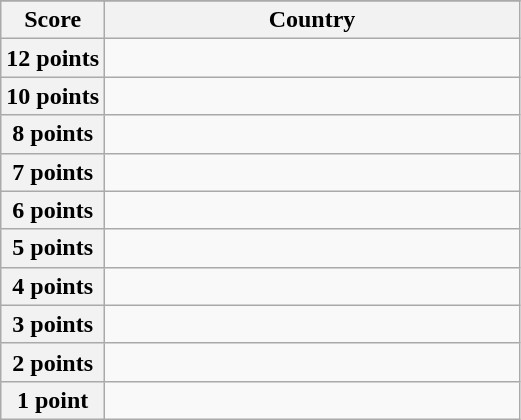<table class="wikitable">
<tr>
</tr>
<tr>
<th scope="col" width="20%">Score</th>
<th scope="col">Country</th>
</tr>
<tr>
<th scope="row">12 points</th>
<td></td>
</tr>
<tr>
<th scope="row">10 points</th>
<td></td>
</tr>
<tr>
<th scope="row">8 points</th>
<td></td>
</tr>
<tr>
<th scope="row">7 points</th>
<td></td>
</tr>
<tr>
<th scope="row">6 points</th>
<td></td>
</tr>
<tr>
<th scope="row">5 points</th>
<td></td>
</tr>
<tr>
<th scope="row">4 points</th>
<td></td>
</tr>
<tr>
<th scope="row">3 points</th>
<td></td>
</tr>
<tr>
<th scope="row">2 points</th>
<td></td>
</tr>
<tr>
<th scope="row">1 point</th>
<td></td>
</tr>
</table>
